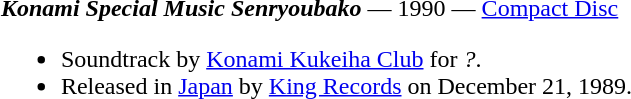<table class="toccolours" style="margin: 0 auto; width: 95%;">
<tr style="vertical-align: top;">
<td width="100%"><strong><em>Konami Special Music Senryoubako</em></strong> — 1990 — <a href='#'>Compact Disc</a><br><ul><li>Soundtrack by <a href='#'>Konami Kukeiha Club</a> for <em>?</em>.</li><li>Released in <a href='#'>Japan</a> by <a href='#'>King Records</a> on December 21, 1989.</li></ul></td>
</tr>
</table>
